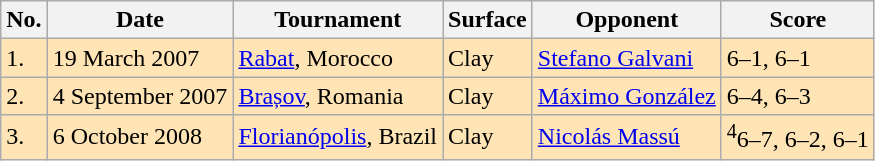<table class="wikitable">
<tr>
<th>No.</th>
<th>Date</th>
<th>Tournament</th>
<th>Surface</th>
<th>Opponent</th>
<th>Score</th>
</tr>
<tr bgcolor="moccasin">
<td>1.</td>
<td>19 March 2007</td>
<td><a href='#'>Rabat</a>, Morocco</td>
<td>Clay</td>
<td> <a href='#'>Stefano Galvani</a></td>
<td>6–1, 6–1</td>
</tr>
<tr bgcolor="moccasin">
<td>2.</td>
<td>4 September 2007</td>
<td><a href='#'>Brașov</a>, Romania</td>
<td>Clay</td>
<td> <a href='#'>Máximo González</a></td>
<td>6–4, 6–3</td>
</tr>
<tr bgcolor="moccasin">
<td>3.</td>
<td>6 October 2008</td>
<td><a href='#'>Florianópolis</a>, Brazil</td>
<td>Clay</td>
<td> <a href='#'>Nicolás Massú</a></td>
<td><sup>4</sup>6–7, 6–2, 6–1</td>
</tr>
</table>
